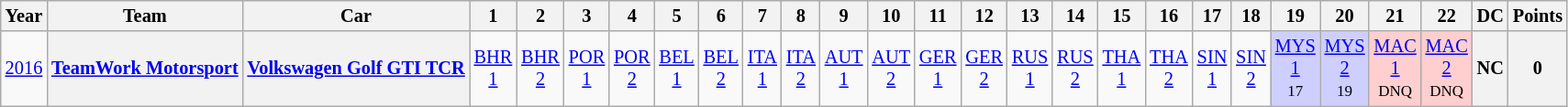<table class="wikitable" style="text-align:center; font-size:85%">
<tr>
<th>Year</th>
<th>Team</th>
<th>Car</th>
<th>1</th>
<th>2</th>
<th>3</th>
<th>4</th>
<th>5</th>
<th>6</th>
<th>7</th>
<th>8</th>
<th>9</th>
<th>10</th>
<th>11</th>
<th>12</th>
<th>13</th>
<th>14</th>
<th>15</th>
<th>16</th>
<th>17</th>
<th>18</th>
<th>19</th>
<th>20</th>
<th>21</th>
<th>22</th>
<th>DC</th>
<th>Points</th>
</tr>
<tr>
<td><a href='#'>2016</a></td>
<th><a href='#'>TeamWork Motorsport</a></th>
<th><a href='#'>Volkswagen Golf GTI TCR</a></th>
<td><a href='#'>BHR<br>1</a></td>
<td><a href='#'>BHR<br>2</a></td>
<td><a href='#'>POR<br>1</a></td>
<td><a href='#'>POR<br>2</a></td>
<td><a href='#'>BEL<br>1</a></td>
<td><a href='#'>BEL<br>2</a></td>
<td><a href='#'>ITA<br>1</a></td>
<td><a href='#'>ITA<br>2</a></td>
<td><a href='#'>AUT<br>1</a></td>
<td><a href='#'>AUT<br>2</a></td>
<td><a href='#'>GER<br>1</a></td>
<td><a href='#'>GER<br>2</a></td>
<td><a href='#'>RUS<br>1</a></td>
<td><a href='#'>RUS<br>2</a></td>
<td><a href='#'>THA<br>1</a></td>
<td><a href='#'>THA<br>2</a></td>
<td><a href='#'>SIN<br>1</a></td>
<td><a href='#'>SIN<br>2</a></td>
<td style="background:#CFCFFF;"><a href='#'>MYS<br>1</a><br><small>17</small></td>
<td style="background:#CFCFFF;"><a href='#'>MYS<br>2</a><br><small>19</small></td>
<td style="background:#FFCFCF;"><a href='#'>MAC<br>1</a><br><small>DNQ</small></td>
<td style="background:#FFCFCF;"><a href='#'>MAC<br>2</a><br><small>DNQ</small></td>
<th>NC</th>
<th>0</th>
</tr>
</table>
